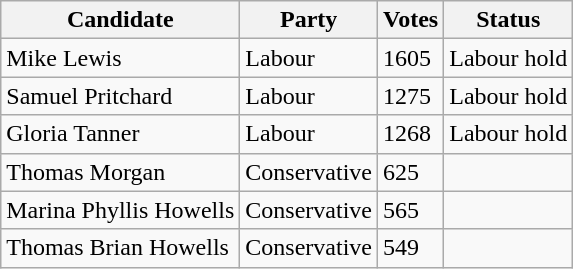<table class="wikitable sortable">
<tr>
<th>Candidate</th>
<th>Party</th>
<th>Votes</th>
<th>Status</th>
</tr>
<tr>
<td>Mike Lewis</td>
<td>Labour</td>
<td>1605</td>
<td>Labour hold</td>
</tr>
<tr>
<td>Samuel Pritchard</td>
<td>Labour</td>
<td>1275</td>
<td>Labour hold</td>
</tr>
<tr>
<td>Gloria Tanner</td>
<td>Labour</td>
<td>1268</td>
<td>Labour hold</td>
</tr>
<tr>
<td>Thomas Morgan</td>
<td>Conservative</td>
<td>625</td>
<td></td>
</tr>
<tr>
<td>Marina Phyllis Howells</td>
<td>Conservative</td>
<td>565</td>
<td></td>
</tr>
<tr>
<td>Thomas Brian Howells</td>
<td>Conservative</td>
<td>549</td>
<td></td>
</tr>
</table>
